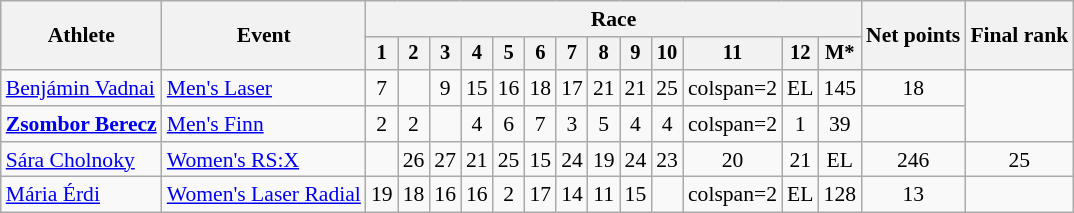<table class="wikitable" style="font-size:90%">
<tr>
<th rowspan="2">Athlete</th>
<th rowspan="2">Event</th>
<th colspan=13>Race</th>
<th rowspan=2>Net points</th>
<th rowspan=2>Final rank</th>
</tr>
<tr style="font-size:95%">
<th>1</th>
<th>2</th>
<th>3</th>
<th>4</th>
<th>5</th>
<th>6</th>
<th>7</th>
<th>8</th>
<th>9</th>
<th>10</th>
<th>11</th>
<th>12</th>
<th>M*</th>
</tr>
<tr align=center>
<td align=left><a href='#'>Benjámin Vadnai</a></td>
<td align=left><a href='#'>Men's Laser</a></td>
<td>7</td>
<td></td>
<td>9</td>
<td>15</td>
<td>16</td>
<td>18</td>
<td>17</td>
<td>21</td>
<td>21</td>
<td>25</td>
<td>colspan=2 </td>
<td>EL</td>
<td>145</td>
<td>18</td>
</tr>
<tr align=center>
<td align=left><strong><a href='#'>Zsombor Berecz</a></strong></td>
<td align=left><a href='#'>Men's Finn</a></td>
<td>2</td>
<td>2</td>
<td></td>
<td>4</td>
<td>6</td>
<td>7</td>
<td>3</td>
<td>5</td>
<td>4</td>
<td>4</td>
<td>colspan=2 </td>
<td>1</td>
<td>39</td>
<td></td>
</tr>
<tr align=center>
<td align=left><a href='#'>Sára Cholnoky</a></td>
<td align=left><a href='#'>Women's RS:X</a></td>
<td></td>
<td>26</td>
<td>27</td>
<td>21</td>
<td>25</td>
<td>15</td>
<td>24</td>
<td>19</td>
<td>24</td>
<td>23</td>
<td>20</td>
<td>21</td>
<td>EL</td>
<td>246</td>
<td>25</td>
</tr>
<tr align=center>
<td align=left><a href='#'>Mária Érdi</a></td>
<td align=left><a href='#'>Women's Laser Radial</a></td>
<td>19</td>
<td>18</td>
<td>16</td>
<td>16</td>
<td>2</td>
<td>17</td>
<td>14</td>
<td>11</td>
<td>15</td>
<td></td>
<td>colspan=2 </td>
<td>EL</td>
<td>128</td>
<td>13</td>
</tr>
</table>
